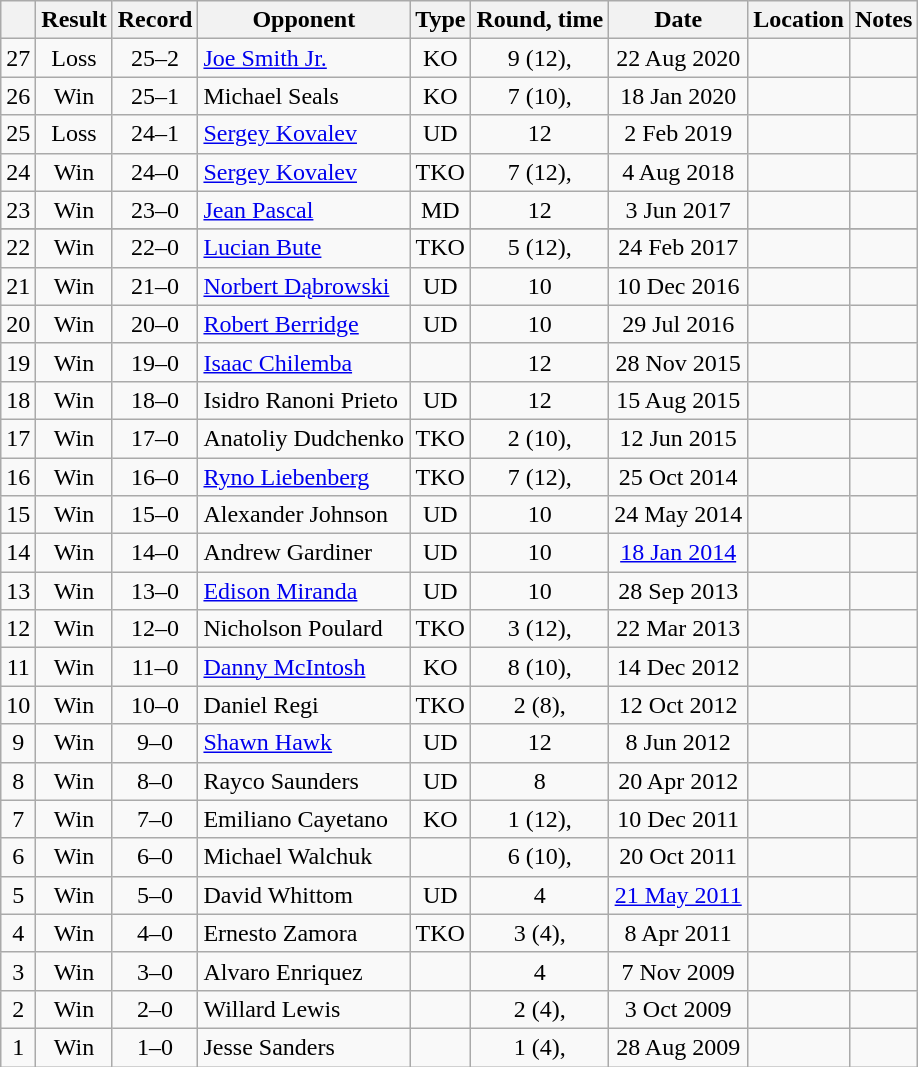<table class="wikitable" style="text-align:center">
<tr>
<th></th>
<th>Result</th>
<th>Record</th>
<th>Opponent</th>
<th>Type</th>
<th>Round, time</th>
<th>Date</th>
<th>Location</th>
<th>Notes</th>
</tr>
<tr>
<td>27</td>
<td>Loss</td>
<td>25–2</td>
<td style="text-align:left;"><a href='#'>Joe Smith Jr.</a></td>
<td>KO</td>
<td>9 (12), </td>
<td>22 Aug 2020</td>
<td style="text-align:left;"></td>
<td></td>
</tr>
<tr>
<td>26</td>
<td>Win</td>
<td>25–1</td>
<td style="text-align:left;">Michael Seals</td>
<td>KO</td>
<td>7 (10), </td>
<td>18 Jan 2020</td>
<td style="text-align:left;"></td>
<td style="text-align:left;"></td>
</tr>
<tr>
<td>25</td>
<td>Loss</td>
<td>24–1</td>
<td style="text-align:left;"><a href='#'>Sergey Kovalev</a></td>
<td>UD</td>
<td>12</td>
<td>2 Feb 2019</td>
<td style="text-align:left;"></td>
<td style="text-align:left;"></td>
</tr>
<tr>
<td>24</td>
<td>Win</td>
<td>24–0</td>
<td style="text-align:left;"><a href='#'>Sergey Kovalev</a></td>
<td>TKO</td>
<td>7 (12), </td>
<td>4 Aug 2018</td>
<td style="text-align:left;"></td>
<td style="text-align:left;"></td>
</tr>
<tr>
<td>23</td>
<td>Win</td>
<td>23–0</td>
<td style="text-align:left;"><a href='#'>Jean Pascal</a></td>
<td>MD</td>
<td>12</td>
<td>3 Jun 2017</td>
<td style="text-align:left;"></td>
<td style="text-align:left;"></td>
</tr>
<tr>
</tr>
<tr>
<td>22</td>
<td>Win</td>
<td>22–0</td>
<td style="text-align:left;"><a href='#'>Lucian Bute</a></td>
<td>TKO</td>
<td>5 (12), </td>
<td>24 Feb 2017</td>
<td style="text-align:left;"></td>
<td style="text-align:left;"></td>
</tr>
<tr>
<td>21</td>
<td>Win</td>
<td>21–0</td>
<td style="text-align:left;"><a href='#'>Norbert Dąbrowski</a></td>
<td>UD</td>
<td>10</td>
<td>10 Dec 2016</td>
<td style="text-align:left;"></td>
<td></td>
</tr>
<tr>
<td>20</td>
<td>Win</td>
<td>20–0</td>
<td style="text-align:left;"><a href='#'>Robert Berridge</a></td>
<td>UD</td>
<td>10</td>
<td>29 Jul 2016</td>
<td style="text-align:left;"></td>
<td></td>
</tr>
<tr>
<td>19</td>
<td>Win</td>
<td>19–0</td>
<td style="text-align:left;"><a href='#'>Isaac Chilemba</a></td>
<td></td>
<td>12</td>
<td>28 Nov 2015</td>
<td style="text-align:left;"></td>
<td style="text-align:left;"></td>
</tr>
<tr>
<td>18</td>
<td>Win</td>
<td>18–0</td>
<td style="text-align:left;">Isidro Ranoni Prieto</td>
<td>UD</td>
<td>12</td>
<td>15 Aug 2015</td>
<td style="text-align:left;"></td>
<td style="text-align:left;"></td>
</tr>
<tr>
<td>17</td>
<td>Win</td>
<td>17–0</td>
<td style="text-align:left;">Anatoliy Dudchenko</td>
<td>TKO</td>
<td>2 (10), </td>
<td>12 Jun 2015</td>
<td style="text-align:left;"></td>
<td></td>
</tr>
<tr>
<td>16</td>
<td>Win</td>
<td>16–0</td>
<td style="text-align:left;"><a href='#'>Ryno Liebenberg</a></td>
<td>TKO</td>
<td>7 (12), </td>
<td>25 Oct 2014</td>
<td style="text-align:left;"></td>
<td style="text-align:left;"></td>
</tr>
<tr>
<td>15</td>
<td>Win</td>
<td>15–0</td>
<td style="text-align:left;">Alexander Johnson</td>
<td>UD</td>
<td>10</td>
<td>24 May 2014</td>
<td style="text-align:left;"></td>
<td></td>
</tr>
<tr>
<td>14</td>
<td>Win</td>
<td>14–0</td>
<td style="text-align:left;">Andrew Gardiner</td>
<td>UD</td>
<td>10</td>
<td><a href='#'>18 Jan 2014</a></td>
<td style="text-align:left;"></td>
<td></td>
</tr>
<tr>
<td>13</td>
<td>Win</td>
<td>13–0</td>
<td style="text-align:left;"><a href='#'>Edison Miranda</a></td>
<td>UD</td>
<td>10</td>
<td>28 Sep 2013</td>
<td style="text-align:left;"></td>
<td></td>
</tr>
<tr>
<td>12</td>
<td>Win</td>
<td>12–0</td>
<td style="text-align:left;">Nicholson Poulard</td>
<td>TKO</td>
<td>3 (12), </td>
<td>22 Mar 2013</td>
<td style="text-align:left;"></td>
<td style="text-align:left;"></td>
</tr>
<tr>
<td>11</td>
<td>Win</td>
<td>11–0</td>
<td style="text-align:left;"><a href='#'>Danny McIntosh</a></td>
<td>KO</td>
<td>8 (10), </td>
<td>14 Dec 2012</td>
<td style="text-align:left;"></td>
<td style="text-align:left;"></td>
</tr>
<tr>
<td>10</td>
<td>Win</td>
<td>10–0</td>
<td style="text-align:left;">Daniel Regi</td>
<td>TKO</td>
<td>2 (8), </td>
<td>12 Oct 2012</td>
<td style="text-align:left;"></td>
<td></td>
</tr>
<tr>
<td>9</td>
<td>Win</td>
<td>9–0</td>
<td style="text-align:left;"><a href='#'>Shawn Hawk</a></td>
<td>UD</td>
<td>12</td>
<td>8 Jun 2012</td>
<td style="text-align:left;"></td>
<td style="text-align:left;"></td>
</tr>
<tr>
<td>8</td>
<td>Win</td>
<td>8–0</td>
<td style="text-align:left;">Rayco Saunders</td>
<td>UD</td>
<td>8</td>
<td>20 Apr 2012</td>
<td style="text-align:left;"></td>
<td></td>
</tr>
<tr>
<td>7</td>
<td>Win</td>
<td>7–0</td>
<td style="text-align:left;">Emiliano Cayetano</td>
<td>KO</td>
<td>1 (12), </td>
<td>10 Dec 2011</td>
<td style="text-align:left;"></td>
<td style="text-align:left;"></td>
</tr>
<tr>
<td>6</td>
<td>Win</td>
<td>6–0</td>
<td style="text-align:left;">Michael Walchuk</td>
<td></td>
<td>6 (10), </td>
<td>20 Oct 2011</td>
<td style="text-align:left;"></td>
<td></td>
</tr>
<tr>
<td>5</td>
<td>Win</td>
<td>5–0</td>
<td style="text-align:left;">David Whittom</td>
<td>UD</td>
<td>4</td>
<td><a href='#'>21 May 2011</a></td>
<td style="text-align:left;"></td>
<td></td>
</tr>
<tr>
<td>4</td>
<td>Win</td>
<td>4–0</td>
<td style="text-align:left;">Ernesto Zamora</td>
<td>TKO</td>
<td>3 (4), </td>
<td>8 Apr 2011</td>
<td style="text-align:left;"></td>
<td></td>
</tr>
<tr>
<td>3</td>
<td>Win</td>
<td>3–0</td>
<td style="text-align:left;">Alvaro Enriquez</td>
<td></td>
<td>4</td>
<td>7 Nov 2009</td>
<td style="text-align:left;"></td>
<td></td>
</tr>
<tr>
<td>2</td>
<td>Win</td>
<td>2–0</td>
<td style="text-align:left;">Willard Lewis</td>
<td></td>
<td>2 (4), </td>
<td>3 Oct 2009</td>
<td style="text-align:left;"></td>
<td></td>
</tr>
<tr>
<td>1</td>
<td>Win</td>
<td>1–0</td>
<td style="text-align:left;">Jesse Sanders</td>
<td></td>
<td>1 (4), </td>
<td>28 Aug 2009</td>
<td style="text-align:left;"></td>
<td></td>
</tr>
</table>
